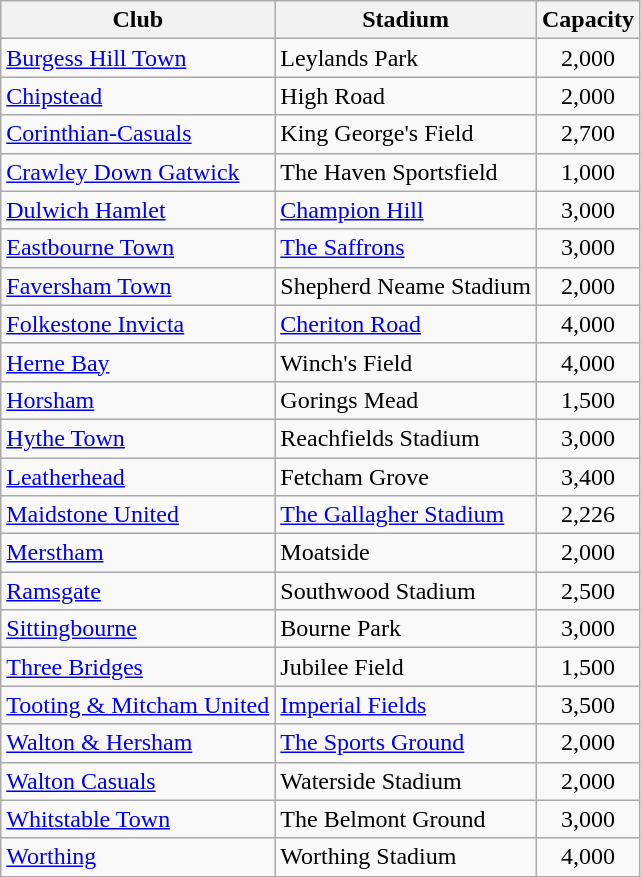<table class="wikitable sortable">
<tr>
<th>Club</th>
<th>Stadium</th>
<th>Capacity</th>
</tr>
<tr>
<td><a href='#'>Burgess Hill Town</a></td>
<td>Leylands Park</td>
<td align="center">2,000</td>
</tr>
<tr>
<td><a href='#'>Chipstead</a></td>
<td>High Road</td>
<td align="center">2,000</td>
</tr>
<tr>
<td><a href='#'>Corinthian-Casuals</a></td>
<td>King George's Field</td>
<td align="center">2,700</td>
</tr>
<tr>
<td><a href='#'>Crawley Down Gatwick</a></td>
<td>The Haven Sportsfield</td>
<td align="center">1,000</td>
</tr>
<tr>
<td><a href='#'>Dulwich Hamlet</a></td>
<td><a href='#'>Champion Hill</a></td>
<td align="center">3,000</td>
</tr>
<tr>
<td><a href='#'>Eastbourne Town</a></td>
<td><a href='#'>The Saffrons</a></td>
<td align="center">3,000</td>
</tr>
<tr>
<td><a href='#'>Faversham Town</a></td>
<td>Shepherd Neame Stadium</td>
<td align="center">2,000</td>
</tr>
<tr>
<td><a href='#'>Folkestone Invicta</a></td>
<td><a href='#'>Cheriton Road</a></td>
<td align="center">4,000</td>
</tr>
<tr>
<td><a href='#'>Herne Bay</a></td>
<td>Winch's Field</td>
<td align="center">4,000</td>
</tr>
<tr>
<td><a href='#'>Horsham</a></td>
<td>Gorings Mead</td>
<td align="center">1,500</td>
</tr>
<tr>
<td><a href='#'>Hythe Town</a></td>
<td>Reachfields Stadium</td>
<td align="center">3,000</td>
</tr>
<tr>
<td><a href='#'>Leatherhead</a></td>
<td>Fetcham Grove</td>
<td align="center">3,400</td>
</tr>
<tr>
<td><a href='#'>Maidstone United</a></td>
<td><a href='#'>The Gallagher Stadium</a></td>
<td align="center">2,226</td>
</tr>
<tr>
<td><a href='#'>Merstham</a></td>
<td>Moatside</td>
<td align="center">2,000</td>
</tr>
<tr>
<td><a href='#'>Ramsgate</a></td>
<td>Southwood Stadium</td>
<td align="center">2,500</td>
</tr>
<tr>
<td><a href='#'>Sittingbourne</a></td>
<td>Bourne Park</td>
<td align="center">3,000</td>
</tr>
<tr>
<td><a href='#'>Three Bridges</a></td>
<td>Jubilee Field</td>
<td align="center">1,500</td>
</tr>
<tr>
<td><a href='#'>Tooting & Mitcham United</a></td>
<td><a href='#'>Imperial Fields</a></td>
<td align="center">3,500</td>
</tr>
<tr>
<td><a href='#'>Walton & Hersham</a></td>
<td><a href='#'>The Sports Ground</a></td>
<td align="center">2,000</td>
</tr>
<tr>
<td><a href='#'>Walton Casuals</a></td>
<td>Waterside Stadium</td>
<td align="center">2,000</td>
</tr>
<tr>
<td><a href='#'>Whitstable Town</a></td>
<td>The Belmont Ground</td>
<td align="center">3,000</td>
</tr>
<tr>
<td><a href='#'>Worthing</a></td>
<td>Worthing Stadium</td>
<td align="center">4,000</td>
</tr>
</table>
